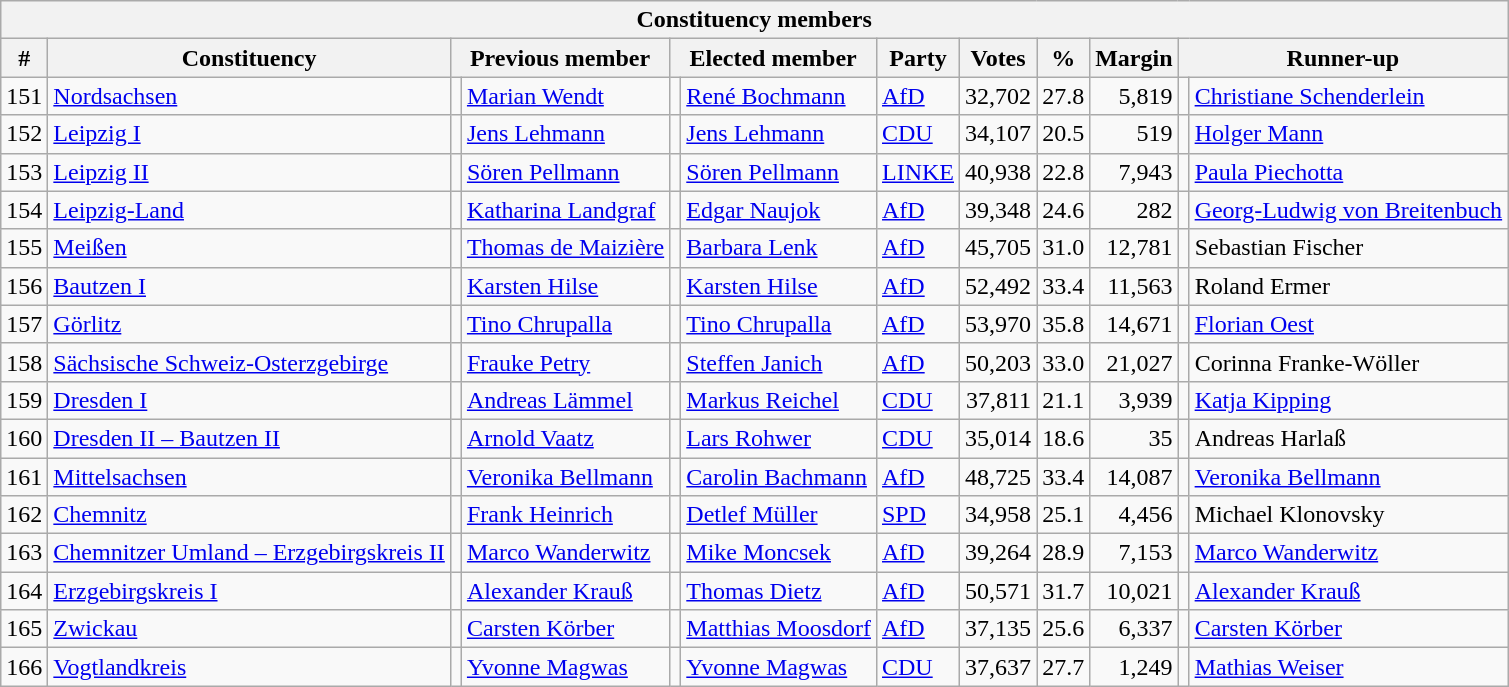<table class="wikitable sortable" style="text-align:right">
<tr>
<th colspan="12">Constituency members</th>
</tr>
<tr>
<th>#</th>
<th>Constituency</th>
<th colspan="2">Previous member</th>
<th colspan="2">Elected member</th>
<th>Party</th>
<th>Votes</th>
<th>%</th>
<th>Margin</th>
<th colspan="2">Runner-up</th>
</tr>
<tr>
<td>151</td>
<td align=left><a href='#'>Nordsachsen</a></td>
<td bgcolor=></td>
<td align=left><a href='#'>Marian Wendt</a></td>
<td bgcolor=></td>
<td align=left><a href='#'>René Bochmann</a></td>
<td align=left><a href='#'>AfD</a></td>
<td>32,702</td>
<td>27.8</td>
<td>5,819</td>
<td bgcolor=></td>
<td align=left><a href='#'>Christiane Schenderlein</a></td>
</tr>
<tr>
<td>152</td>
<td align=left><a href='#'>Leipzig I</a></td>
<td bgcolor=></td>
<td align=left><a href='#'>Jens Lehmann</a></td>
<td bgcolor=></td>
<td align=left><a href='#'>Jens Lehmann</a></td>
<td align=left><a href='#'>CDU</a></td>
<td>34,107</td>
<td>20.5</td>
<td>519</td>
<td bgcolor=></td>
<td align=left><a href='#'>Holger Mann</a></td>
</tr>
<tr>
<td>153</td>
<td align=left><a href='#'>Leipzig II</a></td>
<td bgcolor=></td>
<td align=left><a href='#'>Sören Pellmann</a></td>
<td bgcolor=></td>
<td align=left><a href='#'>Sören Pellmann</a></td>
<td align=left><a href='#'>LINKE</a></td>
<td>40,938</td>
<td>22.8</td>
<td>7,943</td>
<td bgcolor=></td>
<td align=left><a href='#'>Paula Piechotta</a></td>
</tr>
<tr>
<td>154</td>
<td align=left><a href='#'>Leipzig-Land</a></td>
<td bgcolor=></td>
<td align=left><a href='#'>Katharina Landgraf</a></td>
<td bgcolor=></td>
<td align=left><a href='#'>Edgar Naujok</a></td>
<td align=left><a href='#'>AfD</a></td>
<td>39,348</td>
<td>24.6</td>
<td>282</td>
<td bgcolor=></td>
<td align=left><a href='#'>Georg-Ludwig von Breitenbuch</a></td>
</tr>
<tr>
<td>155</td>
<td align=left><a href='#'>Meißen</a></td>
<td bgcolor=></td>
<td align=left><a href='#'>Thomas de Maizière</a></td>
<td bgcolor=></td>
<td align=left><a href='#'>Barbara Lenk</a></td>
<td align=left><a href='#'>AfD</a></td>
<td>45,705</td>
<td>31.0</td>
<td>12,781</td>
<td bgcolor=></td>
<td align=left>Sebastian Fischer</td>
</tr>
<tr>
<td>156</td>
<td align=left><a href='#'>Bautzen I</a></td>
<td bgcolor=></td>
<td align=left><a href='#'>Karsten Hilse</a></td>
<td bgcolor=></td>
<td align=left><a href='#'>Karsten Hilse</a></td>
<td align=left><a href='#'>AfD</a></td>
<td>52,492</td>
<td>33.4</td>
<td>11,563</td>
<td bgcolor=></td>
<td align=left>Roland Ermer</td>
</tr>
<tr>
<td>157</td>
<td align=left><a href='#'>Görlitz</a></td>
<td bgcolor=></td>
<td align=left><a href='#'>Tino Chrupalla</a></td>
<td bgcolor=></td>
<td align=left><a href='#'>Tino Chrupalla</a></td>
<td align=left><a href='#'>AfD</a></td>
<td>53,970</td>
<td>35.8</td>
<td>14,671</td>
<td bgcolor=></td>
<td align=left><a href='#'>Florian Oest</a></td>
</tr>
<tr>
<td>158</td>
<td align=left><a href='#'>Sächsische Schweiz-Osterzgebirge</a></td>
<td bgcolor=></td>
<td align=left><a href='#'>Frauke Petry</a></td>
<td bgcolor=></td>
<td align=left><a href='#'>Steffen Janich</a></td>
<td align=left><a href='#'>AfD</a></td>
<td>50,203</td>
<td>33.0</td>
<td>21,027</td>
<td bgcolor=></td>
<td align=left>Corinna Franke‑Wöller</td>
</tr>
<tr>
<td>159</td>
<td align=left><a href='#'>Dresden I</a></td>
<td bgcolor=></td>
<td align=left><a href='#'>Andreas Lämmel</a></td>
<td bgcolor=></td>
<td align=left><a href='#'>Markus Reichel</a></td>
<td align=left><a href='#'>CDU</a></td>
<td>37,811</td>
<td>21.1</td>
<td>3,939</td>
<td bgcolor=></td>
<td align=left><a href='#'>Katja Kipping</a></td>
</tr>
<tr>
<td>160</td>
<td align=left><a href='#'>Dresden II – Bautzen II</a></td>
<td bgcolor=></td>
<td align=left><a href='#'>Arnold Vaatz</a></td>
<td bgcolor=></td>
<td align=left><a href='#'>Lars Rohwer</a></td>
<td align=left><a href='#'>CDU</a></td>
<td>35,014</td>
<td>18.6</td>
<td>35</td>
<td bgcolor=></td>
<td align=left>Andreas Harlaß</td>
</tr>
<tr>
<td>161</td>
<td align=left><a href='#'>Mittelsachsen</a></td>
<td bgcolor=></td>
<td align=left><a href='#'>Veronika Bellmann</a></td>
<td bgcolor=></td>
<td align=left><a href='#'>Carolin Bachmann</a></td>
<td align=left><a href='#'>AfD</a></td>
<td>48,725</td>
<td>33.4</td>
<td>14,087</td>
<td bgcolor=></td>
<td align=left><a href='#'>Veronika Bellmann</a></td>
</tr>
<tr>
<td>162</td>
<td align=left><a href='#'>Chemnitz</a></td>
<td bgcolor=></td>
<td align=left><a href='#'>Frank Heinrich</a></td>
<td bgcolor=></td>
<td align=left><a href='#'>Detlef Müller</a></td>
<td align=left><a href='#'>SPD</a></td>
<td>34,958</td>
<td>25.1</td>
<td>4,456</td>
<td bgcolor=></td>
<td align=left>Michael Klonovsky</td>
</tr>
<tr>
<td>163</td>
<td align=left><a href='#'>Chemnitzer Umland – Erzgebirgskreis II</a></td>
<td bgcolor=></td>
<td align=left><a href='#'>Marco Wanderwitz</a></td>
<td bgcolor=></td>
<td align=left><a href='#'>Mike Moncsek</a></td>
<td align=left><a href='#'>AfD</a></td>
<td>39,264</td>
<td>28.9</td>
<td>7,153</td>
<td bgcolor=></td>
<td align=left><a href='#'>Marco Wanderwitz</a></td>
</tr>
<tr>
<td>164</td>
<td align=left><a href='#'>Erzgebirgskreis I</a></td>
<td bgcolor=></td>
<td align=left><a href='#'>Alexander Krauß</a></td>
<td bgcolor=></td>
<td align=left><a href='#'>Thomas Dietz</a></td>
<td align=left><a href='#'>AfD</a></td>
<td>50,571</td>
<td>31.7</td>
<td>10,021</td>
<td bgcolor=></td>
<td align=left><a href='#'>Alexander Krauß</a></td>
</tr>
<tr>
<td>165</td>
<td align=left><a href='#'>Zwickau</a></td>
<td bgcolor=></td>
<td align=left><a href='#'>Carsten Körber</a></td>
<td bgcolor=></td>
<td align=left><a href='#'>Matthias Moosdorf</a></td>
<td align=left><a href='#'>AfD</a></td>
<td>37,135</td>
<td>25.6</td>
<td>6,337</td>
<td bgcolor=></td>
<td align=left><a href='#'>Carsten Körber</a></td>
</tr>
<tr>
<td>166</td>
<td align=left><a href='#'>Vogtlandkreis</a></td>
<td bgcolor=></td>
<td align=left><a href='#'>Yvonne Magwas</a></td>
<td bgcolor=></td>
<td align=left><a href='#'>Yvonne Magwas</a></td>
<td align=left><a href='#'>CDU</a></td>
<td>37,637</td>
<td>27.7</td>
<td>1,249</td>
<td bgcolor=></td>
<td align=left><a href='#'>Mathias Weiser</a></td>
</tr>
</table>
